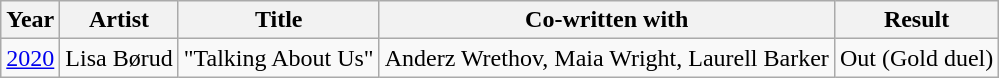<table class="wikitable plainrowheaders">
<tr>
<th scope="col">Year</th>
<th scope="col">Artist</th>
<th scope="col">Title</th>
<th scope="col">Co-written with</th>
<th scope="col">Result</th>
</tr>
<tr>
<td><a href='#'>2020</a></td>
<td>Lisa Børud</td>
<td>"Talking About Us"</td>
<td>Anderz Wrethov, Maia Wright, Laurell Barker</td>
<td>Out (Gold duel)</td>
</tr>
</table>
